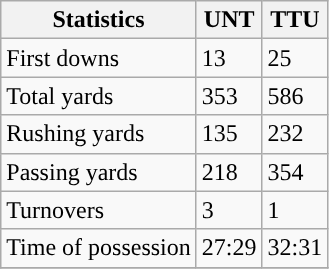<table class="wikitable" style="float: left;">
<tr>
<th>Statistics</th>
<th>UNT</th>
<th>TTU</th>
</tr>
<tr>
<td>First downs</td>
<td>13</td>
<td>25</td>
</tr>
<tr>
<td>Total yards</td>
<td>353</td>
<td>586</td>
</tr>
<tr>
<td>Rushing yards</td>
<td>135</td>
<td>232</td>
</tr>
<tr>
<td>Passing yards</td>
<td>218</td>
<td>354</td>
</tr>
<tr>
<td>Turnovers</td>
<td>3</td>
<td>1</td>
</tr>
<tr>
<td>Time of possession</td>
<td>27:29</td>
<td>32:31</td>
</tr>
<tr>
</tr>
</table>
